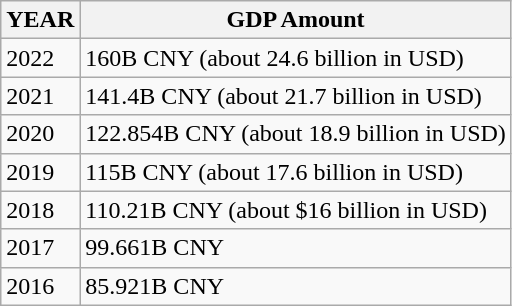<table class="wikitable">
<tr>
<th>YEAR</th>
<th>GDP Amount</th>
</tr>
<tr>
<td>2022</td>
<td>160B CNY (about 24.6 billion in USD) </td>
</tr>
<tr>
<td>2021</td>
<td>141.4B CNY (about 21.7 billion in USD)</td>
</tr>
<tr>
<td>2020</td>
<td>122.854B CNY (about 18.9 billion in USD)</td>
</tr>
<tr>
<td>2019</td>
<td>115B CNY (about 17.6 billion in USD)</td>
</tr>
<tr>
<td>2018</td>
<td>110.21B CNY (about $16 billion in USD)</td>
</tr>
<tr>
<td>2017</td>
<td>99.661B CNY</td>
</tr>
<tr>
<td>2016</td>
<td>85.921B CNY</td>
</tr>
</table>
